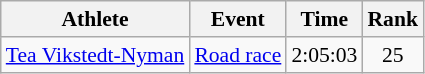<table class="wikitable" style="font-size:90%">
<tr>
<th>Athlete</th>
<th>Event</th>
<th>Time</th>
<th>Rank</th>
</tr>
<tr align=center>
<td align=left><a href='#'>Tea Vikstedt-Nyman</a></td>
<td align=left><a href='#'>Road race</a></td>
<td>2:05:03</td>
<td>25</td>
</tr>
</table>
